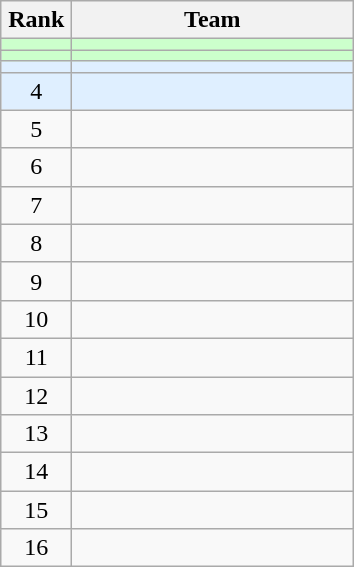<table class="wikitable" style="text-align: center;">
<tr>
<th width=40>Rank</th>
<th width=180>Team</th>
</tr>
<tr bgcolor=#ccffcc>
<td></td>
<td align=left></td>
</tr>
<tr bgcolor=#ccffcc>
<td></td>
<td align=left></td>
</tr>
<tr bgcolor=#dfefff>
<td></td>
<td align=left></td>
</tr>
<tr bgcolor=#dfefff>
<td>4</td>
<td align=left></td>
</tr>
<tr>
<td>5</td>
<td align=left></td>
</tr>
<tr>
<td>6</td>
<td align=left></td>
</tr>
<tr>
<td>7</td>
<td align=left></td>
</tr>
<tr>
<td>8</td>
<td align=left></td>
</tr>
<tr>
<td>9</td>
<td align=left></td>
</tr>
<tr>
<td>10</td>
<td align=left></td>
</tr>
<tr>
<td>11</td>
<td align=left></td>
</tr>
<tr>
<td>12</td>
<td align=left></td>
</tr>
<tr>
<td>13</td>
<td align=left></td>
</tr>
<tr>
<td>14</td>
<td align=left></td>
</tr>
<tr>
<td>15</td>
<td align=left></td>
</tr>
<tr>
<td>16</td>
<td align=left></td>
</tr>
</table>
